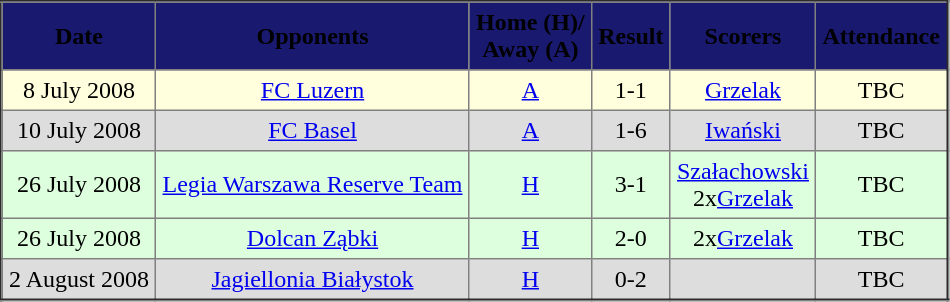<table border="2" cellpadding="4" style="border-collapse:collapse; text-align:center;">
<tr style="background:#191970;">
<th><strong><span> Date</span></strong></th>
<th><strong><span> Opponents</span></strong></th>
<th><strong><span> Home (H)/<br> Away (A)</span></strong></th>
<th><strong><span> Result</span></strong></th>
<th><strong><span> Scorers</span></strong></th>
<th><strong><span> Attendance</span></strong></th>
</tr>
<tr bgcolor="#ffffdd">
<td>8 July 2008</td>
<td><a href='#'>FC Luzern</a></td>
<td><a href='#'>A</a></td>
<td>1-1</td>
<td><a href='#'>Grzelak</a></td>
<td>TBC</td>
</tr>
<tr bgcolor="#dddddd">
<td>10 July 2008</td>
<td><a href='#'>FC Basel</a></td>
<td><a href='#'>A</a></td>
<td>1-6</td>
<td><a href='#'>Iwański</a></td>
<td>TBC</td>
</tr>
<tr bgcolor="#ddffdd">
<td>26 July 2008</td>
<td><a href='#'>Legia Warszawa Reserve Team</a></td>
<td><a href='#'>H</a></td>
<td>3-1</td>
<td><a href='#'>Szałachowski</a> <br> 2x<a href='#'>Grzelak</a></td>
<td>TBC</td>
</tr>
<tr bgcolor="#ddffdd">
<td>26 July 2008</td>
<td><a href='#'>Dolcan Ząbki</a></td>
<td><a href='#'>H</a></td>
<td>2-0</td>
<td>2x<a href='#'>Grzelak</a></td>
<td>TBC</td>
</tr>
<tr bgcolor="#dddddd">
<td>2 August 2008</td>
<td><a href='#'>Jagiellonia Białystok</a></td>
<td><a href='#'>H</a></td>
<td>0-2</td>
<td></td>
<td>TBC</td>
</tr>
</table>
